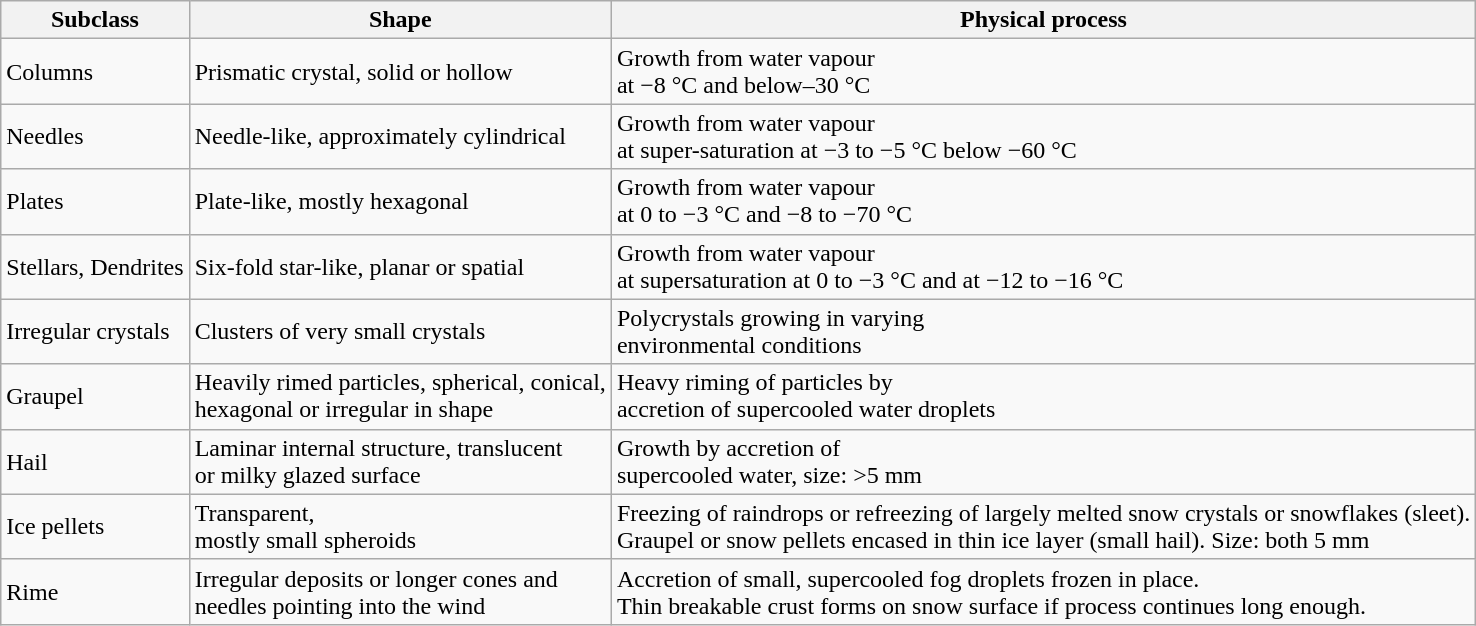<table class="wikitable">
<tr>
<th>Subclass</th>
<th>Shape</th>
<th>Physical process</th>
</tr>
<tr>
<td>Columns</td>
<td>Prismatic crystal, solid or hollow</td>
<td>Growth from water vapour<br>at −8 °C and below–30 °C</td>
</tr>
<tr>
<td>Needles</td>
<td>Needle-like, approximately cylindrical</td>
<td>Growth from water vapour<br>at super-saturation at −3 to −5 °C below −60 °C</td>
</tr>
<tr>
<td>Plates</td>
<td>Plate-like, mostly hexagonal</td>
<td>Growth from water vapour<br>at 0 to −3 °C and −8 to −70 °C</td>
</tr>
<tr>
<td>Stellars, Dendrites</td>
<td>Six-fold star-like, planar or spatial</td>
<td>Growth from water vapour<br>at supersaturation at 0 to −3 °C and at −12 to −16 °C</td>
</tr>
<tr>
<td>Irregular crystals</td>
<td>Clusters of very small crystals</td>
<td>Polycrystals growing in varying<br>environmental conditions</td>
</tr>
<tr>
<td>Graupel</td>
<td>Heavily rimed particles, spherical, conical,<br>hexagonal or irregular in shape</td>
<td>Heavy riming of particles by<br>accretion of supercooled water droplets</td>
</tr>
<tr>
<td>Hail</td>
<td>Laminar internal structure, translucent<br>or milky glazed surface</td>
<td>Growth by accretion of<br>supercooled water, size: >5 mm</td>
</tr>
<tr>
<td>Ice pellets</td>
<td>Transparent,<br>mostly small spheroids</td>
<td>Freezing of raindrops or refreezing of largely melted snow crystals or snowflakes (sleet).<br>Graupel or snow pellets encased in thin ice layer (small hail). Size: both  5 mm</td>
</tr>
<tr>
<td>Rime</td>
<td>Irregular deposits or longer cones and<br>needles pointing into the wind</td>
<td>Accretion of small, supercooled fog droplets frozen in place.<br>Thin breakable crust forms on snow surface if process continues long enough.</td>
</tr>
</table>
